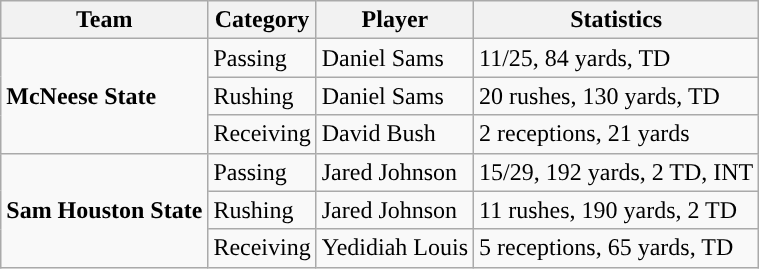<table class="wikitable" style="float: left;">
<tr>
<th>Team</th>
<th>Category</th>
<th>Player</th>
<th>Statistics</th>
</tr>
<tr>
<td rowspan=3><strong>McNeese State</strong></td>
<td>Passing</td>
<td>Daniel Sams</td>
<td>11/25, 84 yards, TD</td>
</tr>
<tr>
<td>Rushing</td>
<td>Daniel Sams</td>
<td>20 rushes, 130 yards, TD</td>
</tr>
<tr>
<td>Receiving</td>
<td>David Bush</td>
<td>2 receptions, 21 yards</td>
</tr>
<tr>
<td rowspan=3><strong>Sam Houston State</strong></td>
<td>Passing</td>
<td>Jared Johnson</td>
<td>15/29, 192 yards, 2 TD, INT</td>
</tr>
<tr>
<td>Rushing</td>
<td>Jared Johnson</td>
<td>11 rushes, 190 yards, 2 TD</td>
</tr>
<tr>
<td>Receiving</td>
<td>Yedidiah Louis</td>
<td>5 receptions, 65 yards, TD</td>
</tr>
</table>
